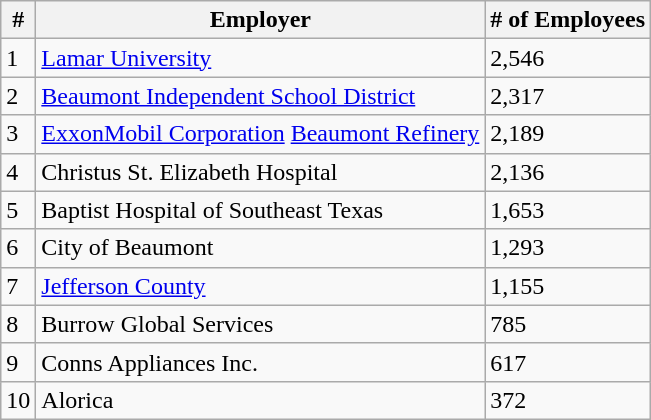<table class="wikitable">
<tr>
<th>#</th>
<th>Employer</th>
<th># of Employees</th>
</tr>
<tr>
<td>1</td>
<td><a href='#'>Lamar University</a></td>
<td>2,546</td>
</tr>
<tr>
<td>2</td>
<td><a href='#'>Beaumont Independent School District</a></td>
<td>2,317</td>
</tr>
<tr>
<td>3</td>
<td><a href='#'>ExxonMobil Corporation</a> <a href='#'>Beaumont Refinery</a></td>
<td>2,189</td>
</tr>
<tr>
<td>4</td>
<td>Christus St. Elizabeth Hospital</td>
<td>2,136</td>
</tr>
<tr>
<td>5</td>
<td>Baptist Hospital of Southeast Texas</td>
<td>1,653</td>
</tr>
<tr>
<td>6</td>
<td>City of Beaumont</td>
<td>1,293</td>
</tr>
<tr>
<td>7</td>
<td><a href='#'>Jefferson County</a></td>
<td>1,155</td>
</tr>
<tr>
<td>8</td>
<td>Burrow Global Services</td>
<td>785</td>
</tr>
<tr>
<td>9</td>
<td>Conns Appliances Inc.</td>
<td>617</td>
</tr>
<tr>
<td>10</td>
<td>Alorica</td>
<td>372</td>
</tr>
</table>
